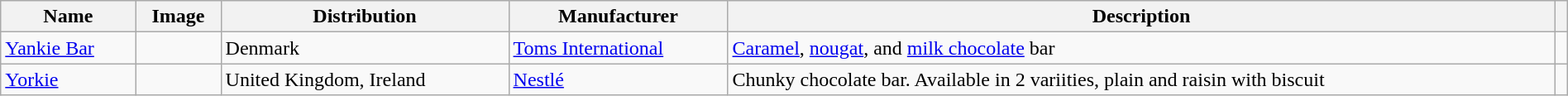<table class="wikitable sortable" style="width:100%">
<tr>
<th>Name</th>
<th class="unsortable">Image</th>
<th>Distribution</th>
<th>Manufacturer</th>
<th>Description</th>
<th></th>
</tr>
<tr>
<td><a href='#'>Yankie Bar</a></td>
<td></td>
<td>Denmark</td>
<td><a href='#'>Toms International</a></td>
<td><a href='#'>Caramel</a>, <a href='#'>nougat</a>, and <a href='#'>milk chocolate</a> bar</td>
<td></td>
</tr>
<tr>
<td><a href='#'>Yorkie</a></td>
<td></td>
<td>United Kingdom, Ireland</td>
<td><a href='#'>Nestlé</a></td>
<td>Chunky chocolate bar. Available in 2 variities, plain and raisin with biscuit</td>
<td></td>
</tr>
</table>
